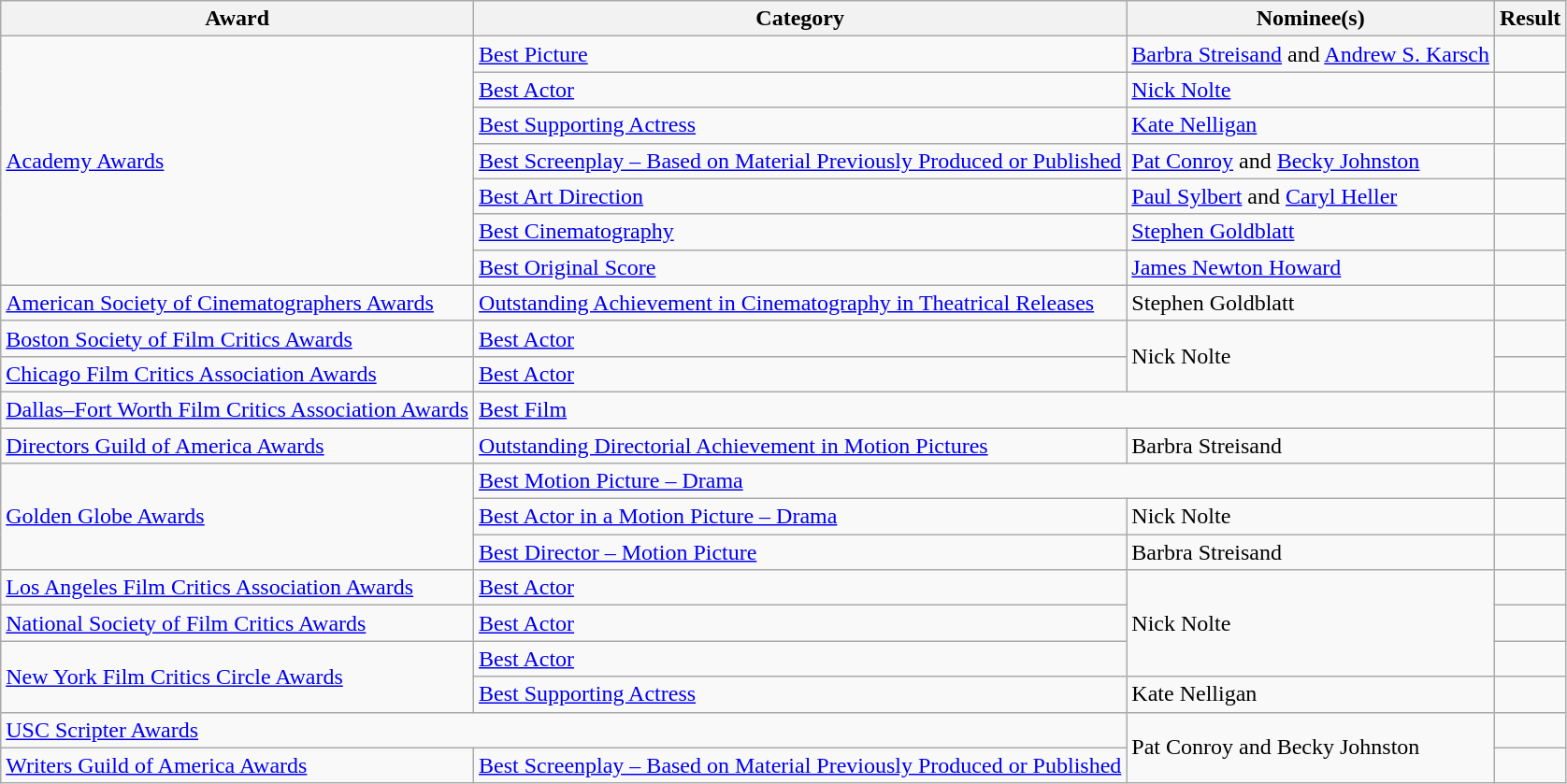<table class="wikitable plainrowheaders">
<tr>
<th>Award</th>
<th>Category</th>
<th>Nominee(s)</th>
<th>Result</th>
</tr>
<tr>
<td rowspan="7"><a href='#'>Academy Awards</a></td>
<td><a href='#'>Best Picture</a></td>
<td><a href='#'>Barbra Streisand</a> and <a href='#'>Andrew S. Karsch</a></td>
<td></td>
</tr>
<tr>
<td><a href='#'>Best Actor</a></td>
<td><a href='#'>Nick Nolte</a></td>
<td></td>
</tr>
<tr>
<td><a href='#'>Best Supporting Actress</a></td>
<td><a href='#'>Kate Nelligan</a></td>
<td></td>
</tr>
<tr>
<td><a href='#'>Best Screenplay – Based on Material Previously Produced or Published</a></td>
<td><a href='#'>Pat Conroy</a> and <a href='#'>Becky Johnston</a></td>
<td></td>
</tr>
<tr>
<td><a href='#'>Best Art Direction</a></td>
<td><a href='#'>Paul Sylbert</a> and <a href='#'>Caryl Heller</a></td>
<td></td>
</tr>
<tr>
<td><a href='#'>Best Cinematography</a></td>
<td><a href='#'>Stephen Goldblatt</a></td>
<td></td>
</tr>
<tr>
<td><a href='#'>Best Original Score</a></td>
<td><a href='#'>James Newton Howard</a></td>
<td></td>
</tr>
<tr>
<td><a href='#'>American Society of Cinematographers Awards</a></td>
<td><a href='#'>Outstanding Achievement in Cinematography in Theatrical Releases</a></td>
<td>Stephen Goldblatt</td>
<td></td>
</tr>
<tr>
<td><a href='#'>Boston Society of Film Critics Awards</a></td>
<td><a href='#'>Best Actor</a></td>
<td rowspan="2">Nick Nolte</td>
<td></td>
</tr>
<tr>
<td><a href='#'>Chicago Film Critics Association Awards</a></td>
<td><a href='#'>Best Actor</a></td>
<td></td>
</tr>
<tr>
<td><a href='#'>Dallas–Fort Worth Film Critics Association Awards</a></td>
<td colspan="2"><a href='#'>Best Film</a></td>
<td></td>
</tr>
<tr>
<td><a href='#'>Directors Guild of America Awards</a></td>
<td><a href='#'>Outstanding Directorial Achievement in Motion Pictures</a></td>
<td>Barbra Streisand</td>
<td></td>
</tr>
<tr>
<td rowspan="3"><a href='#'>Golden Globe Awards</a></td>
<td colspan="2"><a href='#'>Best Motion Picture – Drama</a></td>
<td></td>
</tr>
<tr>
<td><a href='#'>Best Actor in a Motion Picture – Drama</a></td>
<td>Nick Nolte</td>
<td></td>
</tr>
<tr>
<td><a href='#'>Best Director – Motion Picture</a></td>
<td>Barbra Streisand</td>
<td></td>
</tr>
<tr>
<td><a href='#'>Los Angeles Film Critics Association Awards</a></td>
<td><a href='#'>Best Actor</a></td>
<td rowspan="3">Nick Nolte</td>
<td></td>
</tr>
<tr>
<td><a href='#'>National Society of Film Critics Awards</a></td>
<td><a href='#'>Best Actor</a></td>
<td></td>
</tr>
<tr>
<td rowspan="2"><a href='#'>New York Film Critics Circle Awards</a></td>
<td><a href='#'>Best Actor</a></td>
<td></td>
</tr>
<tr>
<td><a href='#'>Best Supporting Actress</a></td>
<td>Kate Nelligan</td>
<td></td>
</tr>
<tr>
<td colspan="2"><a href='#'>USC Scripter Awards</a></td>
<td rowspan="2">Pat Conroy and Becky Johnston</td>
<td></td>
</tr>
<tr>
<td><a href='#'>Writers Guild of America Awards</a></td>
<td><a href='#'>Best Screenplay – Based on Material Previously Produced or Published</a></td>
<td></td>
</tr>
</table>
